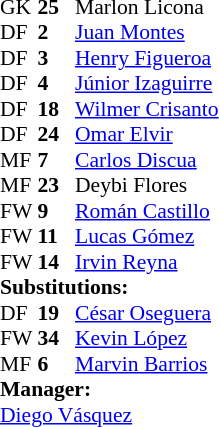<table style = "font-size: 90%" cellspacing = "0" cellpadding = "0">
<tr>
<td colspan = 4></td>
</tr>
<tr>
<th style="width:25px;"></th>
<th style="width:25px;"></th>
</tr>
<tr>
<td>GK</td>
<td><strong>25</strong></td>
<td> Marlon Licona</td>
</tr>
<tr>
<td>DF</td>
<td><strong>2</strong></td>
<td> <a href='#'>Juan Montes</a></td>
</tr>
<tr>
<td>DF</td>
<td><strong>3</strong></td>
<td> <a href='#'>Henry Figueroa</a></td>
</tr>
<tr>
<td>DF</td>
<td><strong>4</strong></td>
<td> <a href='#'>Júnior Izaguirre</a></td>
</tr>
<tr>
<td>DF</td>
<td><strong>18</strong></td>
<td> <a href='#'>Wilmer Crisanto</a></td>
<td></td>
<td></td>
</tr>
<tr>
<td>DF</td>
<td><strong>24</strong></td>
<td> <a href='#'>Omar Elvir</a></td>
<td></td>
<td></td>
</tr>
<tr>
<td>MF</td>
<td><strong>7</strong></td>
<td> <a href='#'>Carlos Discua</a></td>
<td></td>
<td></td>
</tr>
<tr>
<td>MF</td>
<td><strong>23</strong></td>
<td> Deybi Flores</td>
</tr>
<tr>
<td>FW</td>
<td><strong>9</strong></td>
<td> <a href='#'>Román Castillo</a></td>
</tr>
<tr>
<td>FW</td>
<td><strong>11</strong></td>
<td> <a href='#'>Lucas Gómez</a></td>
</tr>
<tr>
<td>FW</td>
<td><strong>14</strong></td>
<td> <a href='#'>Irvin Reyna</a></td>
</tr>
<tr>
<td colspan = 3><strong>Substitutions:</strong></td>
</tr>
<tr>
<td>DF</td>
<td><strong>19</strong></td>
<td> <a href='#'>César Oseguera</a></td>
<td></td>
<td></td>
</tr>
<tr>
<td>FW</td>
<td><strong>34</strong></td>
<td> <a href='#'>Kevin López</a></td>
<td></td>
<td></td>
</tr>
<tr>
<td>MF</td>
<td><strong>6</strong></td>
<td> <a href='#'>Marvin Barrios</a></td>
<td></td>
<td></td>
</tr>
<tr>
<td colspan = 3><strong>Manager:</strong></td>
</tr>
<tr>
<td colspan = 3> <a href='#'>Diego Vásquez</a></td>
</tr>
</table>
